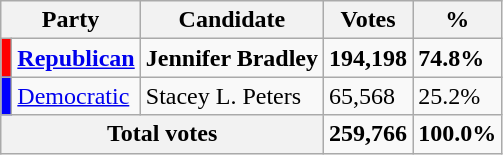<table class="wikitable">
<tr>
<th colspan="2">Party</th>
<th>Candidate</th>
<th>Votes</th>
<th>%</th>
</tr>
<tr>
<td style="background-color:#ff0000;"></td>
<td><strong><a href='#'>Republican</a></strong></td>
<td><strong>Jennifer Bradley</strong></td>
<td><strong>194,198</strong></td>
<td><strong>74.8%</strong></td>
</tr>
<tr>
<td style="background-color:#0000ff;"></td>
<td><a href='#'>Democratic</a></td>
<td>Stacey L. Peters</td>
<td>65,568</td>
<td>25.2%</td>
</tr>
<tr>
<th colspan="3">Total votes</th>
<td><strong>259,766</strong></td>
<td><strong>100.0%</strong></td>
</tr>
</table>
